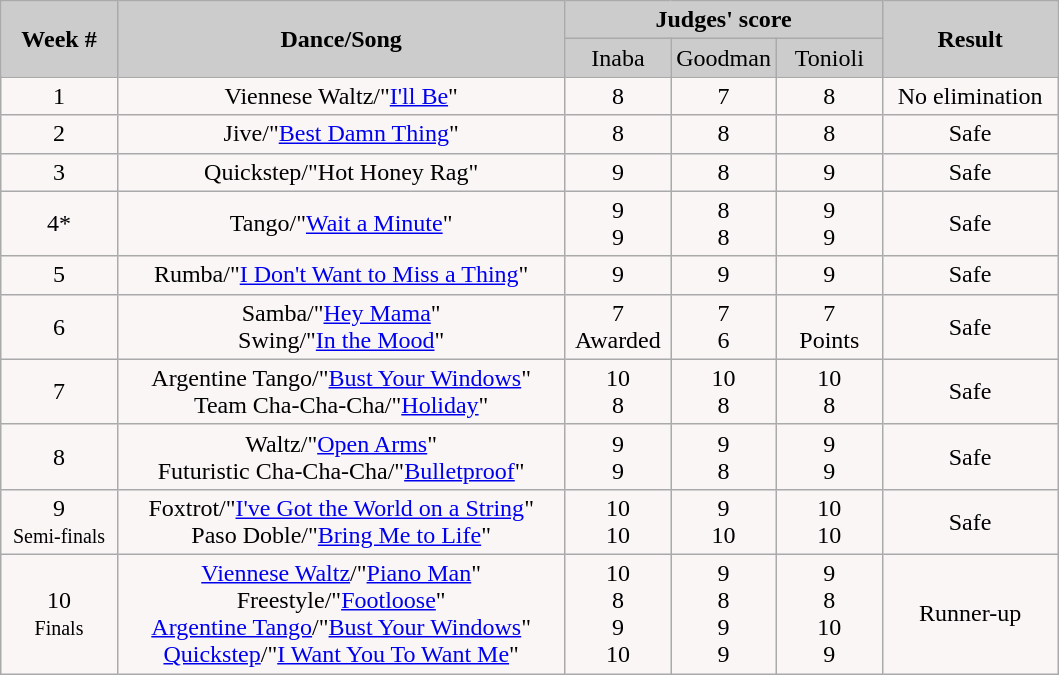<table class="wikitable" style="float:left;">
<tr style="text-align:center; background:#ccc;">
<td rowspan="2"><strong>Week #</strong></td>
<td rowspan="2"><strong>Dance/Song</strong></td>
<td colspan="3"><strong>Judges' score</strong></td>
<td rowspan="2"><strong>Result</strong></td>
</tr>
<tr style="text-align:center; background:#ccc;">
<td style="width:10%; ">Inaba</td>
<td style="width:10%; ">Goodman</td>
<td style="width:10%; ">Tonioli</td>
</tr>
<tr>
<td style="text-align:center; background:#faf6f6;">1</td>
<td style="text-align:center; background:#faf6f6;">Viennese Waltz/"<a href='#'>I'll Be</a>"</td>
<td style="text-align:center; background:#faf6f6;">8</td>
<td style="text-align:center; background:#faf6f6;">7</td>
<td style="text-align:center; background:#faf6f6;">8</td>
<td style="text-align:center; background:#faf6f6;">No elimination</td>
</tr>
<tr style="text-align:center; background:#faf6f6;">
<td>2</td>
<td>Jive/"<a href='#'>Best Damn Thing</a>"</td>
<td>8</td>
<td>8</td>
<td>8</td>
<td>Safe</td>
</tr>
<tr style="text-align:center; background:#faf6f6;">
<td>3</td>
<td>Quickstep/"Hot Honey Rag"</td>
<td>9</td>
<td>8</td>
<td>9</td>
<td>Safe</td>
</tr>
<tr style="text-align:center; background:#faf6f6;">
<td>4*</td>
<td>Tango/"<a href='#'>Wait a Minute</a>"</td>
<td>9<br>9</td>
<td>8<br>8</td>
<td>9<br>9</td>
<td>Safe</td>
</tr>
<tr style="text-align:center; background:#faf6f6;">
<td>5</td>
<td>Rumba/"<a href='#'>I Don't Want to Miss a Thing</a>"</td>
<td>9</td>
<td>9</td>
<td>9</td>
<td>Safe</td>
</tr>
<tr>
<td style="text-align:center; background:#faf6f6;">6</td>
<td style="text-align:center; background:#faf6f6;">Samba/"<a href='#'>Hey Mama</a>"<br>Swing/"<a href='#'>In the Mood</a>"</td>
<td style="text-align:center; background:#faf6f6;">7<br>Awarded</td>
<td style="text-align:center; background:#faf6f6;">7<br>6</td>
<td style="text-align:center; background:#faf6f6;">7<br>Points</td>
<td style="text-align:center; background:#faf6f6;">Safe</td>
</tr>
<tr>
<td style="text-align:center; background:#faf6f6;">7</td>
<td style="text-align:center; background:#faf6f6;">Argentine Tango/"<a href='#'>Bust Your Windows</a>"<br>Team Cha-Cha-Cha/"<a href='#'>Holiday</a>"</td>
<td style="text-align:center; background:#faf6f6;">10<br>8</td>
<td style="text-align:center; background:#faf6f6;">10<br>8</td>
<td style="text-align:center; background:#faf6f6;">10<br>8</td>
<td style="text-align:center; background:#faf6f6;">Safe</td>
</tr>
<tr style="text-align:center; background:#faf6f6;">
<td>8</td>
<td>Waltz/"<a href='#'>Open Arms</a>"<br>Futuristic Cha-Cha-Cha/"<a href='#'>Bulletproof</a>"</td>
<td>9<br>9</td>
<td>9<br>8</td>
<td>9<br>9</td>
<td>Safe</td>
</tr>
<tr style="text-align:center; background:#faf6f6;">
<td>9<br><small>Semi-finals</small></td>
<td>Foxtrot/"<a href='#'>I've Got the World on a String</a>"<br>Paso Doble/"<a href='#'>Bring Me to Life</a>"</td>
<td>10<br>10</td>
<td>9<br>10</td>
<td>10<br>10</td>
<td>Safe</td>
</tr>
<tr style="text-align:center; background:#faf6f6;">
<td>10<br><small>Finals</small></td>
<td><a href='#'>Viennese Waltz</a>/"<a href='#'>Piano Man</a>"<br>Freestyle/"<a href='#'>Footloose</a>"<br><a href='#'>Argentine Tango</a>/"<a href='#'>Bust Your Windows</a>"<br><a href='#'>Quickstep</a>/"<a href='#'>I Want You To Want Me</a>"</td>
<td>10<br>8<br>9<br>10</td>
<td>9<br>8<br>9<br>9</td>
<td>9<br>8<br>10<br>9</td>
<td>Runner-up</td>
</tr>
</table>
